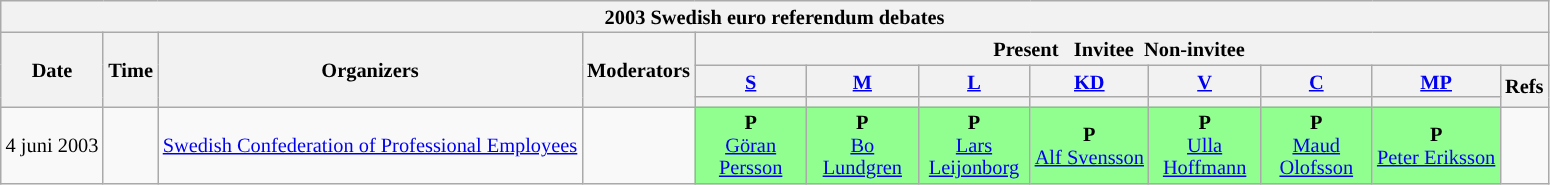<table class="wikitable" style="font-size:85%; line-height:15px; text-align:center;">
<tr>
<th colspan="12">2003 Swedish euro referendum debates</th>
</tr>
<tr>
<th rowspan="3">Date</th>
<th rowspan="3">Time</th>
<th rowspan="3">Organizers</th>
<th rowspan="3">Moderators</th>
<th colspan="8"> Present    Invitee  Non-invitee </th>
</tr>
<tr>
<th scope="col" style="width:5em;"><a href='#'>S</a></th>
<th scope="col" style="width:5em;"><a href='#'>M</a></th>
<th scope="col" style="width:5em;"><a href='#'>L</a></th>
<th><a href='#'>KD</a></th>
<th scope="col" style="width:5em;"><a href='#'>V</a></th>
<th scope="col" style="width:5em;"><a href='#'>C</a></th>
<th><a href='#'>MP</a></th>
<th rowspan="2">Refs</th>
</tr>
<tr>
<th style="background:"></th>
<th style="background:"></th>
<th style="background:"></th>
<th style="background:"></th>
<th style="background:"></th>
<th style="background:"></th>
<th style="background:"></th>
</tr>
<tr>
<td>4 juni 2003</td>
<td></td>
<td><a href='#'>Swedish Confederation of Professional Employees</a></td>
<td></td>
<td style="background:#90FF90"><strong>P</strong><br><a href='#'>Göran Persson</a></td>
<td style="background:#90FF90"><strong>P</strong><br><a href='#'>Bo Lundgren</a></td>
<td style="background:#90FF90"><strong>P</strong><br><a href='#'>Lars Leijonborg</a></td>
<td style="background:#90FF90"><strong>P</strong><br><a href='#'>Alf Svensson</a></td>
<td style="background:#90FF90"><strong>P</strong><br><a href='#'>Ulla Hoffmann</a></td>
<td style="background:#90FF90"><strong>P</strong><br><a href='#'>Maud Olofsson</a></td>
<td style="background:#90FF90"><strong>P</strong><br><a href='#'>Peter Eriksson</a></td>
<td></td>
</tr>
</table>
